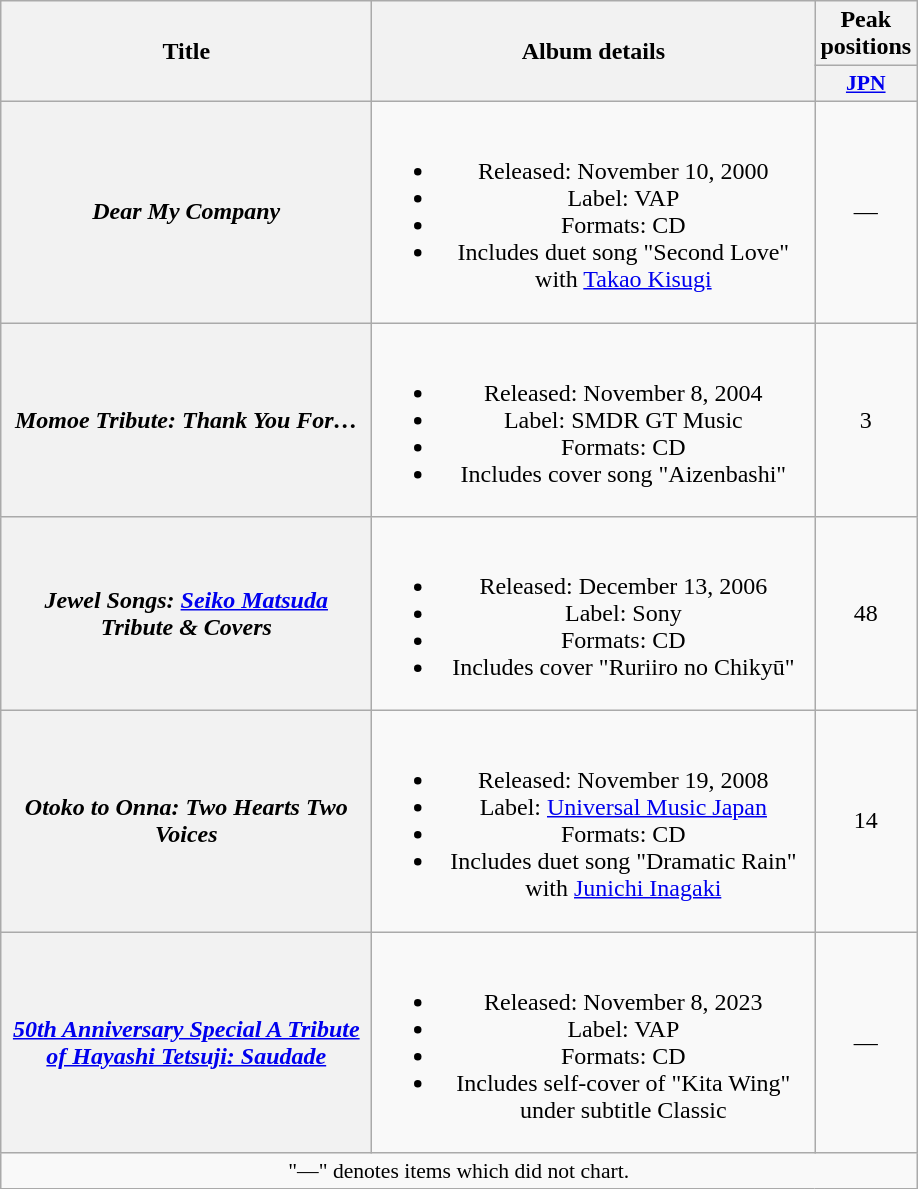<table class="wikitable plainrowheaders" style="text-align:center;">
<tr>
<th style="width:15em;" rowspan="2">Title</th>
<th style="width:18em;" rowspan="2">Album details</th>
<th colspan="1">Peak positions</th>
</tr>
<tr>
<th style="width:3em;font-size:90%"><a href='#'>JPN</a><br></th>
</tr>
<tr>
<th scope="row"><em>Dear My Company</em></th>
<td><br><ul><li>Released: November 10, 2000</li><li>Label: VAP</li><li>Formats: CD</li><li>Includes duet song "Second Love" with <a href='#'>Takao Kisugi</a></li></ul></td>
<td>—</td>
</tr>
<tr>
<th scope="row"><em>Momoe Tribute: Thank You For…</em></th>
<td><br><ul><li>Released: November 8, 2004</li><li>Label: SMDR GT Music</li><li>Formats: CD</li><li>Includes cover song "Aizenbashi"</li></ul></td>
<td>3</td>
</tr>
<tr>
<th scope="row"><em>Jewel Songs: <a href='#'>Seiko Matsuda</a> Tribute & Covers</em></th>
<td><br><ul><li>Released: December 13, 2006</li><li>Label: Sony</li><li>Formats: CD</li><li>Includes cover "Ruriiro no Chikyū"</li></ul></td>
<td>48</td>
</tr>
<tr>
<th scope="row"><em>Otoko to Onna: Two Hearts Two Voices</em></th>
<td><br><ul><li>Released: November 19, 2008</li><li>Label: <a href='#'>Universal Music Japan</a></li><li>Formats: CD</li><li>Includes duet song "Dramatic Rain" with <a href='#'>Junichi Inagaki</a></li></ul></td>
<td>14</td>
</tr>
<tr>
<th scope="row"><em><a href='#'>50th Anniversary Special A Tribute of Hayashi Tetsuji: Saudade</a></em></th>
<td><br><ul><li>Released: November 8, 2023</li><li>Label: VAP</li><li>Formats: CD</li><li>Includes self-cover of "Kita Wing" under subtitle Classic</li></ul></td>
<td>—</td>
</tr>
<tr>
<td colspan="5" align="center" style="font-size:90%;">"—" denotes items which did not chart.</td>
</tr>
</table>
